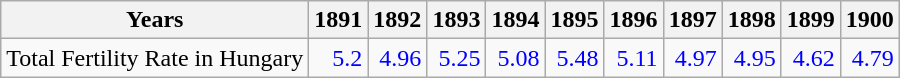<table class="wikitable " style="text-align:right">
<tr>
<th>Years</th>
<th>1891</th>
<th>1892</th>
<th>1893</th>
<th>1894</th>
<th>1895</th>
<th>1896</th>
<th>1897</th>
<th>1898</th>
<th>1899</th>
<th>1900</th>
</tr>
<tr>
<td align="left">Total Fertility Rate in Hungary</td>
<td style="text-align:right; color:blue;">5.2</td>
<td style="text-align:right; color:blue;">4.96</td>
<td style="text-align:right; color:blue;">5.25</td>
<td style="text-align:right; color:blue;">5.08</td>
<td style="text-align:right; color:blue;">5.48</td>
<td style="text-align:right; color:blue;">5.11</td>
<td style="text-align:right; color:blue;">4.97</td>
<td style="text-align:right; color:blue;">4.95</td>
<td style="text-align:right; color:blue;">4.62</td>
<td style="text-align:right; color:blue;">4.79</td>
</tr>
</table>
